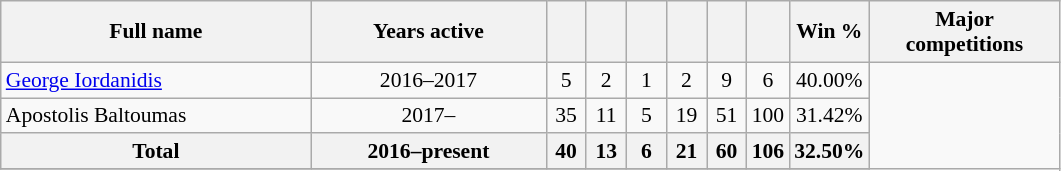<table class="wikitable sortable" style="text-align: center;font-size:90%">
<tr>
<th width=200px>Full name</th>
<th width=150px>Years active</th>
<th width=20px></th>
<th width=20px></th>
<th width=20px></th>
<th width=20px></th>
<th width=20px></th>
<th width=20px></th>
<th width=30px>Win %</th>
<th width=120px>Major competitions</th>
</tr>
<tr>
<td style="text-align: left;"> <a href='#'>George Iordanidis</a></td>
<td>2016–2017</td>
<td>5</td>
<td>2</td>
<td>1</td>
<td>2</td>
<td>9</td>
<td>6</td>
<td>40.00%</td>
</tr>
<tr>
<td style="text-align: left;"> Apostolis Baltoumas</td>
<td>2017–</td>
<td>35</td>
<td>11</td>
<td>5</td>
<td>19</td>
<td>51</td>
<td>100</td>
<td>31.42%</td>
</tr>
<tr>
<th>Total</th>
<th>2016–present</th>
<th>40</th>
<th>13</th>
<th>6</th>
<th>21</th>
<th>60</th>
<th>106</th>
<th>32.50%</th>
</tr>
<tr>
</tr>
</table>
